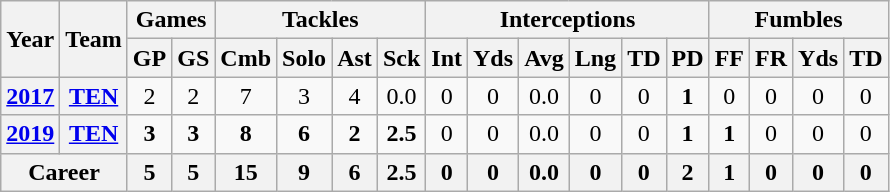<table class="wikitable" style="text-align:center;">
<tr>
<th rowspan="2">Year</th>
<th rowspan="2">Team</th>
<th colspan="2">Games</th>
<th colspan="4">Tackles</th>
<th colspan="6">Interceptions</th>
<th colspan="4">Fumbles</th>
</tr>
<tr>
<th>GP</th>
<th>GS</th>
<th>Cmb</th>
<th>Solo</th>
<th>Ast</th>
<th>Sck</th>
<th>Int</th>
<th>Yds</th>
<th>Avg</th>
<th>Lng</th>
<th>TD</th>
<th>PD</th>
<th>FF</th>
<th>FR</th>
<th>Yds</th>
<th>TD</th>
</tr>
<tr>
<th><a href='#'>2017</a></th>
<th><a href='#'>TEN</a></th>
<td>2</td>
<td>2</td>
<td>7</td>
<td>3</td>
<td>4</td>
<td>0.0</td>
<td>0</td>
<td>0</td>
<td>0.0</td>
<td>0</td>
<td>0</td>
<td><strong>1</strong></td>
<td>0</td>
<td>0</td>
<td>0</td>
<td>0</td>
</tr>
<tr>
<th><a href='#'>2019</a></th>
<th><a href='#'>TEN</a></th>
<td><strong>3</strong></td>
<td><strong>3</strong></td>
<td><strong>8</strong></td>
<td><strong>6</strong></td>
<td><strong>2</strong></td>
<td><strong>2.5</strong></td>
<td>0</td>
<td>0</td>
<td>0.0</td>
<td>0</td>
<td>0</td>
<td><strong>1</strong></td>
<td><strong>1</strong></td>
<td>0</td>
<td>0</td>
<td>0</td>
</tr>
<tr>
<th colspan="2">Career</th>
<th>5</th>
<th>5</th>
<th>15</th>
<th>9</th>
<th>6</th>
<th>2.5</th>
<th>0</th>
<th>0</th>
<th>0.0</th>
<th>0</th>
<th>0</th>
<th>2</th>
<th>1</th>
<th>0</th>
<th>0</th>
<th>0</th>
</tr>
</table>
